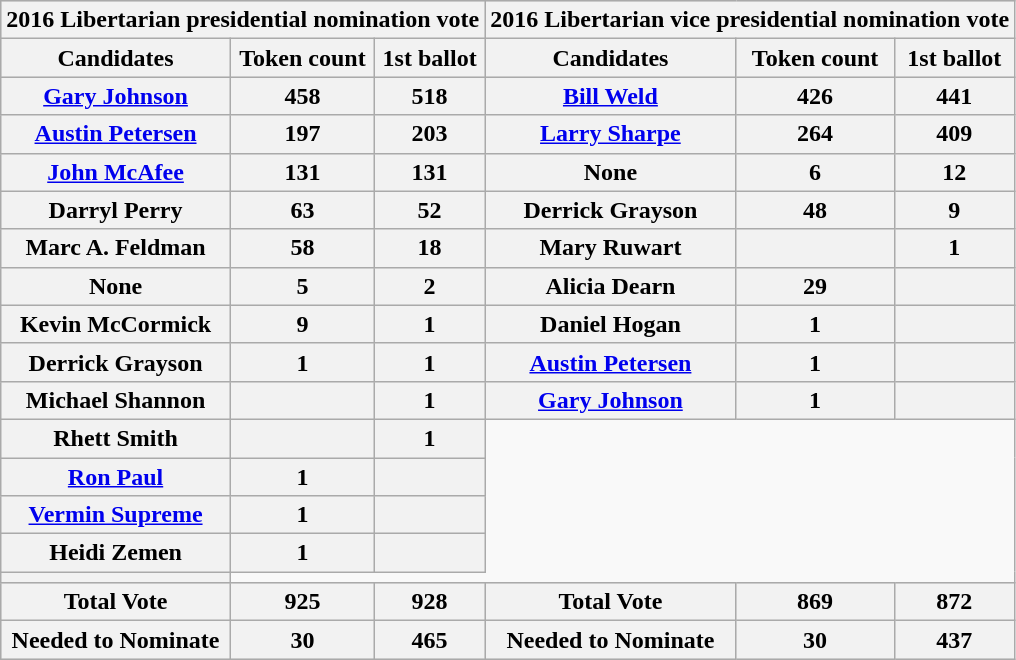<table class="wikitable" style="text-align:center">
<tr style="background:lightgrey;">
<th colspan="3">2016 Libertarian presidential nomination vote</th>
<th colspan="3">2016 Libertarian vice presidential nomination vote</th>
</tr>
<tr style="background:lightgrey;">
<th>Candidates</th>
<th>Token count</th>
<th>1st ballot</th>
<th>Candidates</th>
<th>Token count</th>
<th>1st ballot</th>
</tr>
<tr>
<th><a href='#'>Gary Johnson</a></th>
<th>458</th>
<th>518</th>
<th><a href='#'>Bill Weld</a></th>
<th>426</th>
<th>441</th>
</tr>
<tr>
<th><a href='#'>Austin Petersen</a></th>
<th>197</th>
<th>203</th>
<th><a href='#'>Larry Sharpe</a></th>
<th>264</th>
<th>409</th>
</tr>
<tr>
<th><a href='#'>John McAfee</a></th>
<th>131</th>
<th>131</th>
<th>None</th>
<th>6</th>
<th>12</th>
</tr>
<tr>
<th>Darryl Perry</th>
<th>63</th>
<th>52</th>
<th>Derrick Grayson</th>
<th>48</th>
<th>9</th>
</tr>
<tr>
<th>Marc A. Feldman</th>
<th>58</th>
<th>18</th>
<th>Mary Ruwart</th>
<th></th>
<th>1</th>
</tr>
<tr>
<th>None</th>
<th>5</th>
<th>2</th>
<th>Alicia Dearn</th>
<th>29</th>
<th></th>
</tr>
<tr>
<th>Kevin McCormick</th>
<th>9</th>
<th>1</th>
<th>Daniel Hogan</th>
<th>1</th>
<th></th>
</tr>
<tr>
<th>Derrick Grayson</th>
<th>1</th>
<th>1</th>
<th><a href='#'>Austin Petersen</a></th>
<th>1</th>
<th></th>
</tr>
<tr>
<th>Michael Shannon</th>
<th></th>
<th>1</th>
<th><a href='#'>Gary Johnson</a></th>
<th>1</th>
<th></th>
</tr>
<tr>
<th>Rhett Smith</th>
<th></th>
<th>1</th>
</tr>
<tr>
<th><a href='#'>Ron Paul</a></th>
<th>1</th>
<th></th>
</tr>
<tr>
<th><a href='#'>Vermin Supreme</a></th>
<th>1</th>
<th></th>
</tr>
<tr>
<th>Heidi Zemen</th>
<th>1</th>
<th></th>
</tr>
<tr>
<th></th>
</tr>
<tr style="background:lightgrey;">
<th>Total Vote</th>
<th>925</th>
<th>928</th>
<th>Total Vote</th>
<th>869</th>
<th>872</th>
</tr>
<tr style="background:lightgrey;">
<th>Needed to Nominate</th>
<th>30</th>
<th>465</th>
<th>Needed to Nominate</th>
<th>30</th>
<th>437</th>
</tr>
</table>
